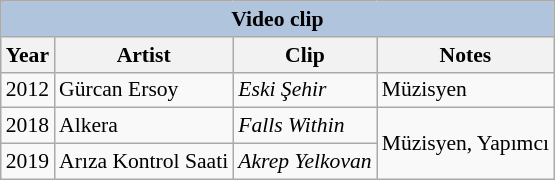<table class="wikitable" border="2" cellpadding="4" cellspacing="0" style="font-size:90%">
<tr>
<th colspan="4" style="background:LightSteelBlue">Video clip</th>
</tr>
<tr>
<th>Year</th>
<th>Artist</th>
<th>Clip</th>
<th>Notes</th>
</tr>
<tr>
<td>2012</td>
<td>Gürcan Ersoy</td>
<td><em>Eski Şehir</em></td>
<td>Müzisyen</td>
</tr>
<tr>
<td>2018</td>
<td>Alkera</td>
<td><em>Falls Within</em></td>
<td rowspan="2">Müzisyen, Yapımcı</td>
</tr>
<tr>
<td>2019</td>
<td>Arıza Kontrol Saati</td>
<td><em>Akrep Yelkovan</em></td>
</tr>
</table>
